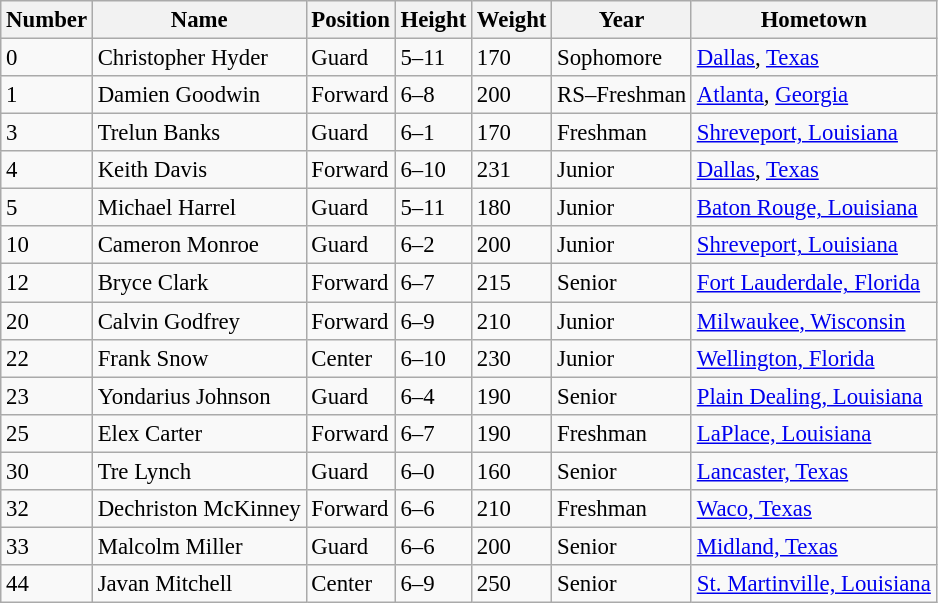<table class="wikitable sortable" style="font-size: 95%;">
<tr>
<th>Number</th>
<th>Name</th>
<th>Position</th>
<th>Height</th>
<th>Weight</th>
<th>Year</th>
<th>Hometown</th>
</tr>
<tr>
<td>0</td>
<td>Christopher Hyder</td>
<td>Guard</td>
<td>5–11</td>
<td>170</td>
<td>Sophomore</td>
<td><a href='#'>Dallas</a>, <a href='#'>Texas</a></td>
</tr>
<tr>
<td>1</td>
<td>Damien Goodwin</td>
<td>Forward</td>
<td>6–8</td>
<td>200</td>
<td>RS–Freshman</td>
<td><a href='#'>Atlanta</a>, <a href='#'>Georgia</a></td>
</tr>
<tr>
<td>3</td>
<td>Trelun Banks</td>
<td>Guard</td>
<td>6–1</td>
<td>170</td>
<td>Freshman</td>
<td><a href='#'>Shreveport, Louisiana</a></td>
</tr>
<tr>
<td>4</td>
<td>Keith Davis</td>
<td>Forward</td>
<td>6–10</td>
<td>231</td>
<td>Junior</td>
<td><a href='#'>Dallas</a>, <a href='#'>Texas</a></td>
</tr>
<tr>
<td>5</td>
<td>Michael Harrel</td>
<td>Guard</td>
<td>5–11</td>
<td>180</td>
<td>Junior</td>
<td><a href='#'>Baton Rouge, Louisiana</a></td>
</tr>
<tr>
<td>10</td>
<td>Cameron Monroe</td>
<td>Guard</td>
<td>6–2</td>
<td>200</td>
<td>Junior</td>
<td><a href='#'>Shreveport, Louisiana</a></td>
</tr>
<tr>
<td>12</td>
<td>Bryce Clark</td>
<td>Forward</td>
<td>6–7</td>
<td>215</td>
<td>Senior</td>
<td><a href='#'>Fort Lauderdale, Florida</a></td>
</tr>
<tr>
<td>20</td>
<td>Calvin Godfrey</td>
<td>Forward</td>
<td>6–9</td>
<td>210</td>
<td>Junior</td>
<td><a href='#'>Milwaukee, Wisconsin</a></td>
</tr>
<tr>
<td>22</td>
<td>Frank Snow</td>
<td>Center</td>
<td>6–10</td>
<td>230</td>
<td>Junior</td>
<td><a href='#'>Wellington, Florida</a></td>
</tr>
<tr>
<td>23</td>
<td>Yondarius Johnson</td>
<td>Guard</td>
<td>6–4</td>
<td>190</td>
<td>Senior</td>
<td><a href='#'>Plain Dealing, Louisiana</a></td>
</tr>
<tr>
<td>25</td>
<td>Elex Carter</td>
<td>Forward</td>
<td>6–7</td>
<td>190</td>
<td>Freshman</td>
<td><a href='#'>LaPlace, Louisiana</a></td>
</tr>
<tr>
<td>30</td>
<td>Tre Lynch</td>
<td>Guard</td>
<td>6–0</td>
<td>160</td>
<td>Senior</td>
<td><a href='#'>Lancaster, Texas</a></td>
</tr>
<tr>
<td>32</td>
<td>Dechriston McKinney</td>
<td>Forward</td>
<td>6–6</td>
<td>210</td>
<td>Freshman</td>
<td><a href='#'>Waco, Texas</a></td>
</tr>
<tr>
<td>33</td>
<td>Malcolm Miller</td>
<td>Guard</td>
<td>6–6</td>
<td>200</td>
<td>Senior</td>
<td><a href='#'>Midland, Texas</a></td>
</tr>
<tr>
<td>44</td>
<td>Javan Mitchell</td>
<td>Center</td>
<td>6–9</td>
<td>250</td>
<td>Senior</td>
<td><a href='#'>St. Martinville, Louisiana</a></td>
</tr>
</table>
